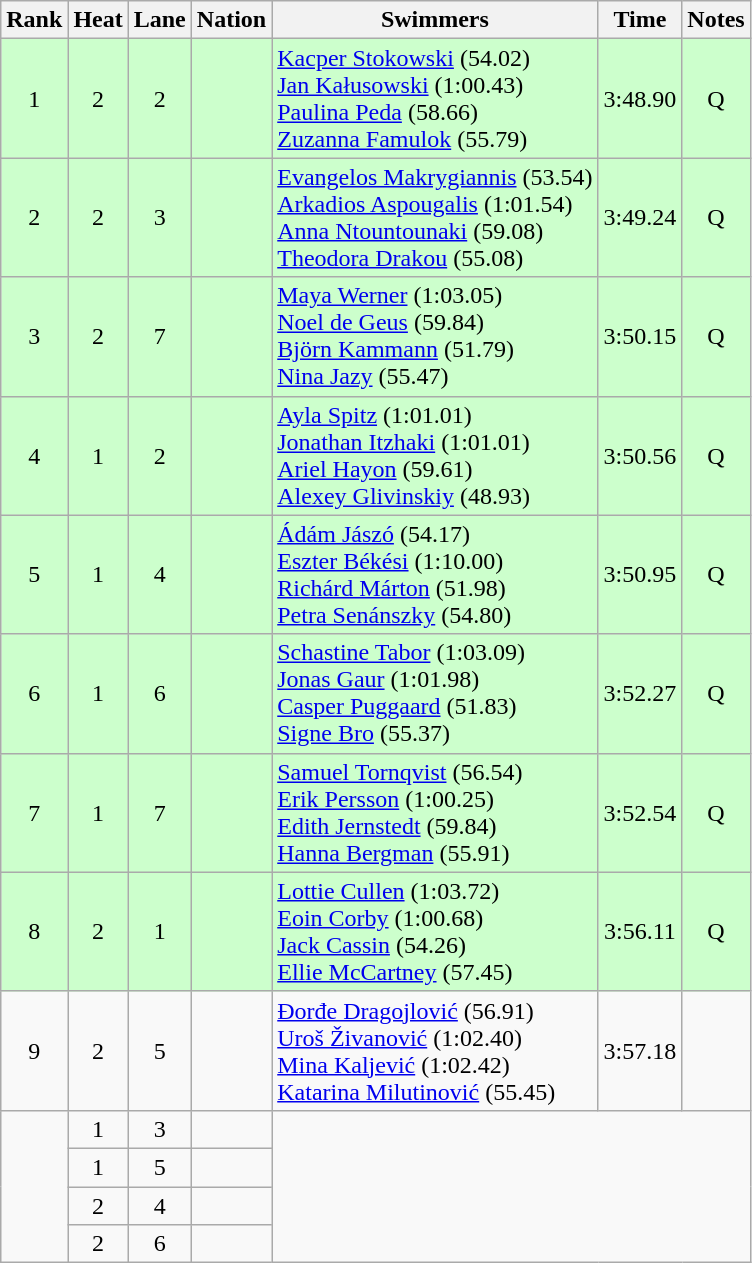<table class="wikitable sortable" style="text-align:center">
<tr>
<th>Rank</th>
<th>Heat</th>
<th>Lane</th>
<th>Nation</th>
<th>Swimmers</th>
<th>Time</th>
<th>Notes</th>
</tr>
<tr bgcolor=ccffcc>
<td>1</td>
<td>2</td>
<td>2</td>
<td align=left></td>
<td align=left><a href='#'>Kacper Stokowski</a> (54.02)<br><a href='#'>Jan Kałusowski</a> (1:00.43)<br><a href='#'>Paulina Peda</a> (58.66)<br><a href='#'>Zuzanna Famulok</a> (55.79)</td>
<td>3:48.90</td>
<td>Q</td>
</tr>
<tr bgcolor=ccffcc>
<td>2</td>
<td>2</td>
<td>3</td>
<td align=left></td>
<td align=left><a href='#'>Evangelos Makrygiannis</a> (53.54)<br><a href='#'>Arkadios Aspougalis</a> (1:01.54)<br><a href='#'>Anna Ntountounaki</a> (59.08)<br><a href='#'>Theodora Drakou</a> (55.08)</td>
<td>3:49.24</td>
<td>Q</td>
</tr>
<tr bgcolor=ccffcc>
<td>3</td>
<td>2</td>
<td>7</td>
<td align=left></td>
<td align=left><a href='#'>Maya Werner</a> (1:03.05)<br><a href='#'>Noel de Geus</a> (59.84)<br><a href='#'>Björn Kammann</a> (51.79)<br><a href='#'>Nina Jazy</a> (55.47)</td>
<td>3:50.15</td>
<td>Q</td>
</tr>
<tr bgcolor=ccffcc>
<td>4</td>
<td>1</td>
<td>2</td>
<td align=left></td>
<td align=left><a href='#'>Ayla Spitz</a> (1:01.01)<br><a href='#'>Jonathan Itzhaki</a> (1:01.01)<br><a href='#'>Ariel Hayon</a> (59.61)<br><a href='#'>Alexey Glivinskiy</a> (48.93)</td>
<td>3:50.56</td>
<td>Q</td>
</tr>
<tr bgcolor=ccffcc>
<td>5</td>
<td>1</td>
<td>4</td>
<td align=left></td>
<td align=left><a href='#'>Ádám Jászó</a> (54.17)<br><a href='#'>Eszter Békési</a> (1:10.00)<br><a href='#'>Richárd Márton</a> (51.98)<br><a href='#'>Petra Senánszky</a> (54.80)</td>
<td>3:50.95</td>
<td>Q</td>
</tr>
<tr bgcolor=ccffcc>
<td>6</td>
<td>1</td>
<td>6</td>
<td align=left></td>
<td align=left><a href='#'>Schastine Tabor</a> (1:03.09)<br><a href='#'>Jonas Gaur</a> (1:01.98)<br><a href='#'>Casper Puggaard</a> (51.83)<br><a href='#'>Signe Bro</a> (55.37)</td>
<td>3:52.27</td>
<td>Q</td>
</tr>
<tr bgcolor=ccffcc>
<td>7</td>
<td>1</td>
<td>7</td>
<td align=left></td>
<td align=left><a href='#'>Samuel Tornqvist</a> (56.54)<br><a href='#'>Erik Persson</a> (1:00.25)<br><a href='#'>Edith Jernstedt</a> (59.84)<br><a href='#'>Hanna Bergman</a> (55.91)</td>
<td>3:52.54</td>
<td>Q</td>
</tr>
<tr bgcolor=ccffcc>
<td>8</td>
<td>2</td>
<td>1</td>
<td align=left></td>
<td align=left><a href='#'>Lottie Cullen</a> (1:03.72)<br><a href='#'>Eoin Corby</a> (1:00.68)<br><a href='#'>Jack Cassin</a> (54.26)<br><a href='#'>Ellie McCartney</a> (57.45)</td>
<td>3:56.11</td>
<td>Q</td>
</tr>
<tr>
<td>9</td>
<td>2</td>
<td>5</td>
<td align=left></td>
<td align=left><a href='#'>Đorđe Dragojlović</a> (56.91)<br><a href='#'>Uroš Živanović</a> (1:02.40)<br><a href='#'>Mina Kaljević</a> (1:02.42)<br><a href='#'>Katarina Milutinović</a> (55.45)</td>
<td>3:57.18</td>
<td></td>
</tr>
<tr>
<td rowspan=4></td>
<td>1</td>
<td>3</td>
<td align=left></td>
<td colspan=3 rowspan=4></td>
</tr>
<tr>
<td>1</td>
<td>5</td>
<td align=left></td>
</tr>
<tr>
<td>2</td>
<td>4</td>
<td align=left></td>
</tr>
<tr>
<td>2</td>
<td>6</td>
<td align=left></td>
</tr>
</table>
